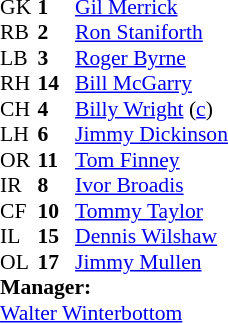<table style="font-size:90%; margin:0.2em auto;" cellspacing="0" cellpadding="0">
<tr>
<th width="25"></th>
<th width="25"></th>
<td></td>
</tr>
<tr>
<td>GK</td>
<td><strong>1</strong></td>
<td><a href='#'>Gil Merrick</a></td>
</tr>
<tr>
<td>RB</td>
<td><strong>2</strong></td>
<td><a href='#'>Ron Staniforth</a></td>
</tr>
<tr>
<td>LB</td>
<td><strong>3</strong></td>
<td><a href='#'>Roger Byrne</a></td>
</tr>
<tr>
<td>RH</td>
<td><strong>14</strong></td>
<td><a href='#'>Bill McGarry</a></td>
</tr>
<tr>
<td>CH</td>
<td><strong>4</strong></td>
<td><a href='#'>Billy Wright</a>  (<a href='#'>c</a>)</td>
</tr>
<tr>
<td>LH</td>
<td><strong>6</strong></td>
<td><a href='#'>Jimmy Dickinson</a></td>
</tr>
<tr>
<td>OR</td>
<td><strong>11</strong></td>
<td><a href='#'>Tom Finney</a></td>
</tr>
<tr>
<td>IR</td>
<td><strong>8</strong></td>
<td><a href='#'>Ivor Broadis</a></td>
</tr>
<tr>
<td>CF</td>
<td><strong>10</strong></td>
<td><a href='#'>Tommy Taylor</a></td>
</tr>
<tr>
<td>IL</td>
<td><strong>15</strong></td>
<td><a href='#'>Dennis Wilshaw</a></td>
</tr>
<tr>
<td>OL</td>
<td><strong>17</strong></td>
<td><a href='#'>Jimmy Mullen</a></td>
</tr>
<tr>
<td colspan=3><strong>Manager:</strong></td>
</tr>
<tr>
<td colspan="4"> <a href='#'>Walter Winterbottom</a></td>
</tr>
</table>
